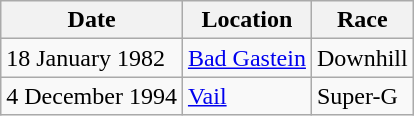<table class="wikitable">
<tr>
<th><strong>Date</strong></th>
<th><strong>Location</strong></th>
<th><strong>Race</strong></th>
</tr>
<tr>
<td>18 January 1982</td>
<td> <a href='#'>Bad Gastein</a></td>
<td>Downhill</td>
</tr>
<tr>
<td>4 December 1994</td>
<td> <a href='#'>Vail</a></td>
<td>Super-G</td>
</tr>
</table>
